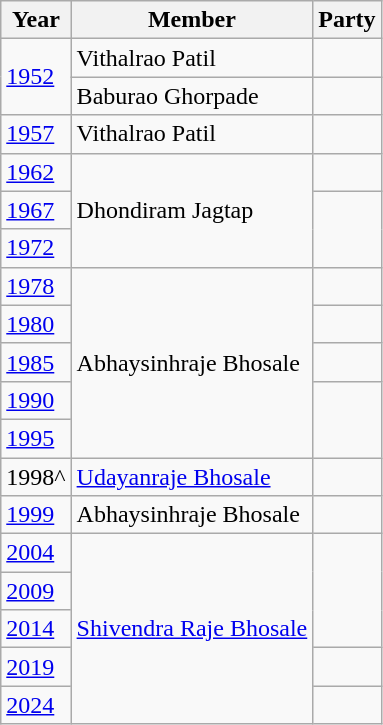<table class="wikitable">
<tr>
<th>Year</th>
<th>Member</th>
<th colspan=2>Party</th>
</tr>
<tr>
<td rowspan="2"><a href='#'>1952</a></td>
<td>Vithalrao Patil</td>
<td></td>
</tr>
<tr>
<td>Baburao Ghorpade</td>
<td></td>
</tr>
<tr>
<td><a href='#'>1957</a></td>
<td>Vithalrao Patil</td>
<td></td>
</tr>
<tr>
<td><a href='#'>1962</a></td>
<td rowspan=3>Dhondiram Jagtap</td>
<td></td>
</tr>
<tr>
<td><a href='#'>1967</a></td>
</tr>
<tr>
<td><a href='#'>1972</a></td>
</tr>
<tr>
<td><a href='#'>1978</a></td>
<td rowspan=5>Abhaysinhraje Bhosale</td>
<td></td>
</tr>
<tr>
<td><a href='#'>1980</a></td>
<td></td>
</tr>
<tr>
<td><a href='#'>1985</a></td>
<td></td>
</tr>
<tr>
<td><a href='#'>1990</a></td>
</tr>
<tr>
<td><a href='#'>1995</a></td>
</tr>
<tr>
<td>1998^</td>
<td><a href='#'>Udayanraje Bhosale</a></td>
<td></td>
</tr>
<tr>
<td><a href='#'>1999</a></td>
<td>Abhaysinhraje Bhosale</td>
<td></td>
</tr>
<tr>
<td><a href='#'>2004</a></td>
<td rowspan=5><a href='#'>Shivendra Raje Bhosale</a></td>
</tr>
<tr>
<td><a href='#'>2009</a></td>
</tr>
<tr>
<td><a href='#'>2014</a></td>
</tr>
<tr>
<td><a href='#'>2019</a></td>
<td></td>
</tr>
<tr>
<td><a href='#'>2024</a></td>
</tr>
</table>
